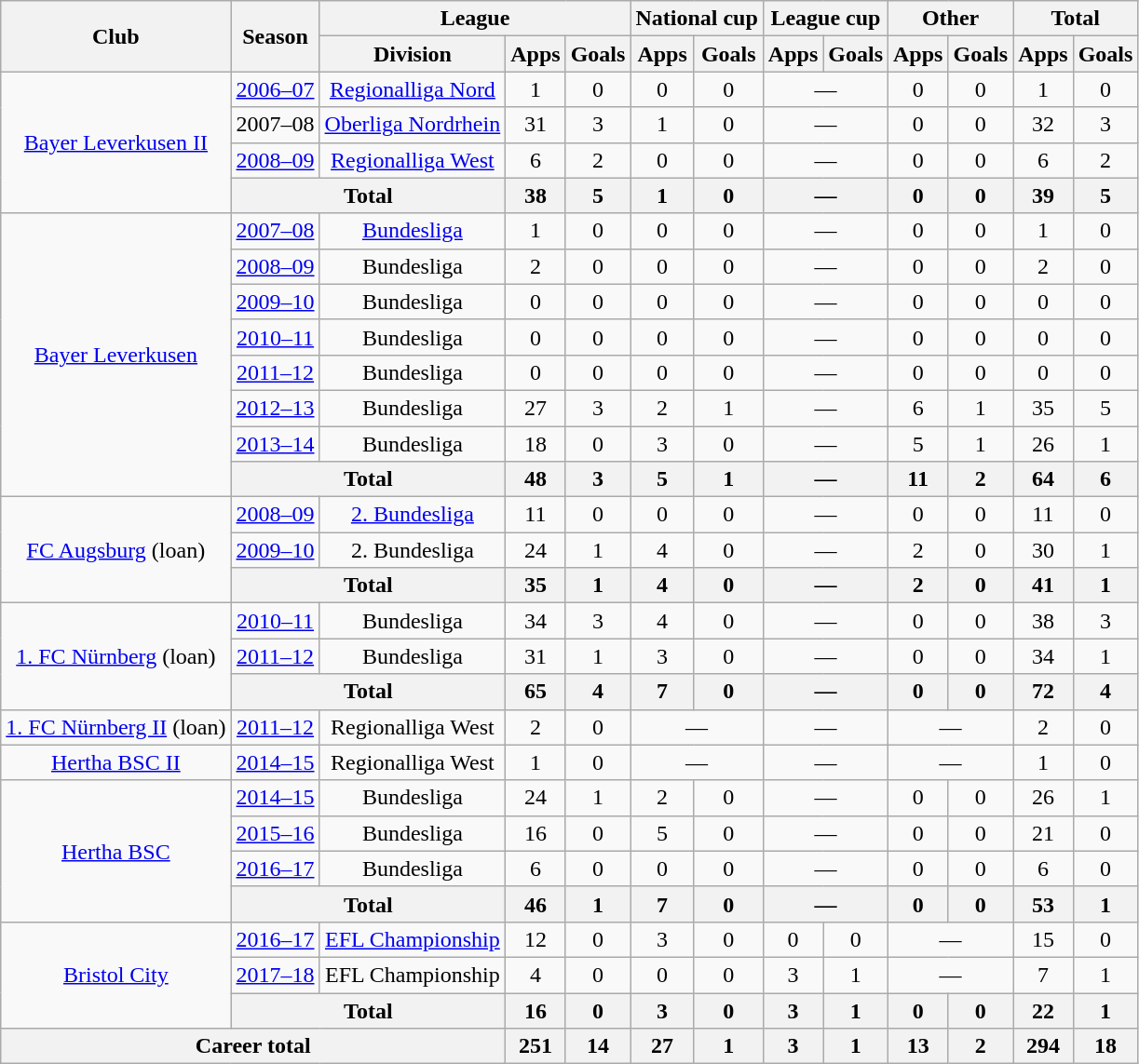<table class="wikitable" style="text-align:center">
<tr>
<th rowspan="2">Club</th>
<th rowspan="2">Season</th>
<th colspan="3">League</th>
<th colspan="2">National cup</th>
<th colspan="2">League cup</th>
<th colspan="2">Other</th>
<th colspan="2">Total</th>
</tr>
<tr>
<th>Division</th>
<th>Apps</th>
<th>Goals</th>
<th>Apps</th>
<th>Goals</th>
<th>Apps</th>
<th>Goals</th>
<th>Apps</th>
<th>Goals</th>
<th>Apps</th>
<th>Goals</th>
</tr>
<tr>
<td rowspan="4"><a href='#'>Bayer Leverkusen II</a></td>
<td><a href='#'>2006–07</a></td>
<td><a href='#'>Regionalliga Nord</a></td>
<td>1</td>
<td>0</td>
<td>0</td>
<td>0</td>
<td colspan="2">—</td>
<td>0</td>
<td>0</td>
<td>1</td>
<td>0</td>
</tr>
<tr>
<td>2007–08</td>
<td><a href='#'>Oberliga Nordrhein</a></td>
<td>31</td>
<td>3</td>
<td>1</td>
<td>0</td>
<td colspan="2">—</td>
<td>0</td>
<td>0</td>
<td>32</td>
<td>3</td>
</tr>
<tr>
<td><a href='#'>2008–09</a></td>
<td><a href='#'>Regionalliga West</a></td>
<td>6</td>
<td>2</td>
<td>0</td>
<td>0</td>
<td colspan="2">—</td>
<td>0</td>
<td>0</td>
<td>6</td>
<td>2</td>
</tr>
<tr>
<th colspan="2">Total</th>
<th>38</th>
<th>5</th>
<th>1</th>
<th>0</th>
<th colspan="2">—</th>
<th>0</th>
<th>0</th>
<th>39</th>
<th>5</th>
</tr>
<tr>
<td rowspan="8"><a href='#'>Bayer Leverkusen</a></td>
<td><a href='#'>2007–08</a></td>
<td><a href='#'>Bundesliga</a></td>
<td>1</td>
<td>0</td>
<td>0</td>
<td>0</td>
<td colspan="2">—</td>
<td>0</td>
<td>0</td>
<td>1</td>
<td>0</td>
</tr>
<tr>
<td><a href='#'>2008–09</a></td>
<td>Bundesliga</td>
<td>2</td>
<td>0</td>
<td>0</td>
<td>0</td>
<td colspan="2">—</td>
<td>0</td>
<td>0</td>
<td>2</td>
<td>0</td>
</tr>
<tr>
<td><a href='#'>2009–10</a></td>
<td>Bundesliga</td>
<td>0</td>
<td>0</td>
<td>0</td>
<td>0</td>
<td colspan="2">—</td>
<td>0</td>
<td>0</td>
<td>0</td>
<td>0</td>
</tr>
<tr>
<td><a href='#'>2010–11</a></td>
<td>Bundesliga</td>
<td>0</td>
<td>0</td>
<td>0</td>
<td>0</td>
<td colspan="2">—</td>
<td>0</td>
<td>0</td>
<td>0</td>
<td>0</td>
</tr>
<tr>
<td><a href='#'>2011–12</a></td>
<td>Bundesliga</td>
<td>0</td>
<td>0</td>
<td>0</td>
<td>0</td>
<td colspan="2">—</td>
<td>0</td>
<td>0</td>
<td>0</td>
<td>0</td>
</tr>
<tr>
<td><a href='#'>2012–13</a></td>
<td>Bundesliga</td>
<td>27</td>
<td>3</td>
<td>2</td>
<td>1</td>
<td colspan="2">—</td>
<td>6</td>
<td>1</td>
<td>35</td>
<td>5</td>
</tr>
<tr>
<td><a href='#'>2013–14</a></td>
<td>Bundesliga</td>
<td>18</td>
<td>0</td>
<td>3</td>
<td>0</td>
<td colspan="2">—</td>
<td>5</td>
<td>1</td>
<td>26</td>
<td>1</td>
</tr>
<tr>
<th colspan="2">Total</th>
<th>48</th>
<th>3</th>
<th>5</th>
<th>1</th>
<th colspan="2">—</th>
<th>11</th>
<th>2</th>
<th>64</th>
<th>6</th>
</tr>
<tr>
<td rowspan="3"><a href='#'>FC Augsburg</a> (loan)</td>
<td><a href='#'>2008–09</a></td>
<td><a href='#'>2. Bundesliga</a></td>
<td>11</td>
<td>0</td>
<td>0</td>
<td>0</td>
<td colspan="2">—</td>
<td>0</td>
<td>0</td>
<td>11</td>
<td>0</td>
</tr>
<tr>
<td><a href='#'>2009–10</a></td>
<td>2. Bundesliga</td>
<td>24</td>
<td>1</td>
<td>4</td>
<td>0</td>
<td colspan="2">—</td>
<td>2</td>
<td>0</td>
<td>30</td>
<td>1</td>
</tr>
<tr>
<th colspan="2">Total</th>
<th>35</th>
<th>1</th>
<th>4</th>
<th>0</th>
<th colspan="2">—</th>
<th>2</th>
<th>0</th>
<th>41</th>
<th>1</th>
</tr>
<tr>
<td rowspan="3"><a href='#'>1. FC Nürnberg</a> (loan)</td>
<td><a href='#'>2010–11</a></td>
<td>Bundesliga</td>
<td>34</td>
<td>3</td>
<td>4</td>
<td>0</td>
<td colspan="2">—</td>
<td>0</td>
<td>0</td>
<td>38</td>
<td>3</td>
</tr>
<tr>
<td><a href='#'>2011–12</a></td>
<td>Bundesliga</td>
<td>31</td>
<td>1</td>
<td>3</td>
<td>0</td>
<td colspan="2">—</td>
<td>0</td>
<td>0</td>
<td>34</td>
<td>1</td>
</tr>
<tr>
<th colspan="2">Total</th>
<th>65</th>
<th>4</th>
<th>7</th>
<th>0</th>
<th colspan="2">—</th>
<th>0</th>
<th>0</th>
<th>72</th>
<th>4</th>
</tr>
<tr>
<td><a href='#'>1. FC Nürnberg II</a> (loan)</td>
<td><a href='#'>2011–12</a></td>
<td>Regionalliga West</td>
<td>2</td>
<td>0</td>
<td colspan="2">—</td>
<td colspan="2">—</td>
<td colspan="2">—</td>
<td>2</td>
<td>0</td>
</tr>
<tr>
<td><a href='#'>Hertha BSC II</a></td>
<td><a href='#'>2014–15</a></td>
<td>Regionalliga West</td>
<td>1</td>
<td>0</td>
<td colspan="2">—</td>
<td colspan="2">—</td>
<td colspan="2">—</td>
<td>1</td>
<td>0</td>
</tr>
<tr>
<td rowspan="4"><a href='#'>Hertha BSC</a></td>
<td><a href='#'>2014–15</a></td>
<td>Bundesliga</td>
<td>24</td>
<td>1</td>
<td>2</td>
<td>0</td>
<td colspan="2">—</td>
<td>0</td>
<td>0</td>
<td>26</td>
<td>1</td>
</tr>
<tr>
<td><a href='#'>2015–16</a></td>
<td>Bundesliga</td>
<td>16</td>
<td>0</td>
<td>5</td>
<td>0</td>
<td colspan="2">—</td>
<td>0</td>
<td>0</td>
<td>21</td>
<td>0</td>
</tr>
<tr>
<td><a href='#'>2016–17</a></td>
<td>Bundesliga</td>
<td>6</td>
<td>0</td>
<td>0</td>
<td>0</td>
<td colspan="2">—</td>
<td>0</td>
<td>0</td>
<td>6</td>
<td>0</td>
</tr>
<tr>
<th colspan="2">Total</th>
<th>46</th>
<th>1</th>
<th>7</th>
<th>0</th>
<th colspan="2">—</th>
<th>0</th>
<th>0</th>
<th>53</th>
<th>1</th>
</tr>
<tr>
<td rowspan="3"><a href='#'>Bristol City</a></td>
<td><a href='#'>2016–17</a></td>
<td><a href='#'>EFL Championship</a></td>
<td>12</td>
<td>0</td>
<td>3</td>
<td>0</td>
<td>0</td>
<td>0</td>
<td colspan="2">—</td>
<td>15</td>
<td>0</td>
</tr>
<tr>
<td><a href='#'>2017–18</a></td>
<td>EFL Championship</td>
<td>4</td>
<td>0</td>
<td>0</td>
<td>0</td>
<td>3</td>
<td>1</td>
<td colspan="2">—</td>
<td>7</td>
<td>1</td>
</tr>
<tr>
<th colspan="2">Total</th>
<th>16</th>
<th>0</th>
<th>3</th>
<th>0</th>
<th>3</th>
<th>1</th>
<th>0</th>
<th>0</th>
<th>22</th>
<th>1</th>
</tr>
<tr>
<th colspan="3">Career total</th>
<th>251</th>
<th>14</th>
<th>27</th>
<th>1</th>
<th>3</th>
<th>1</th>
<th>13</th>
<th>2</th>
<th>294</th>
<th>18</th>
</tr>
</table>
